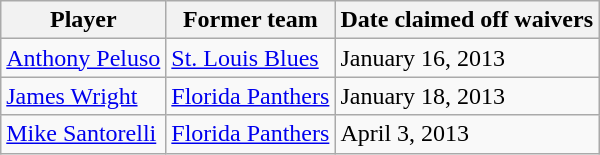<table class="wikitable">
<tr>
<th>Player</th>
<th>Former team</th>
<th>Date claimed off waivers</th>
</tr>
<tr>
<td><a href='#'>Anthony Peluso</a></td>
<td><a href='#'>St. Louis Blues</a></td>
<td>January 16, 2013</td>
</tr>
<tr>
<td><a href='#'>James Wright</a></td>
<td><a href='#'>Florida Panthers</a></td>
<td>January 18, 2013</td>
</tr>
<tr>
<td><a href='#'>Mike Santorelli</a></td>
<td><a href='#'>Florida Panthers</a></td>
<td>April 3, 2013</td>
</tr>
</table>
